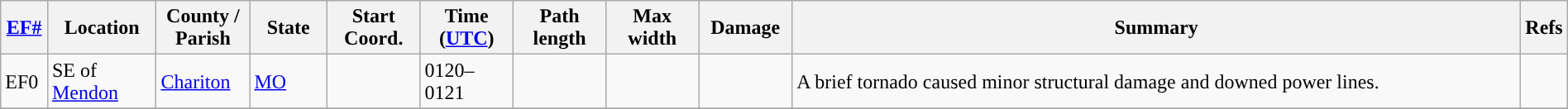<table class="wikitable sortable" style="width:100%;">
<tr>
<th scope="col" width="3%" align="center"><a href='#'>EF#</a></th>
<th scope="col" width="7%" align="center" class="unsortable">Location</th>
<th scope="col" width="6%" align="center" class="unsortable">County / Parish</th>
<th scope="col" width="5%" align="center">State</th>
<th scope="col" width="6%" align="center">Start Coord.</th>
<th scope="col" width="6%" align="center">Time (<a href='#'>UTC</a>)</th>
<th scope="col" width="6%" align="center">Path length</th>
<th scope="col" width="6%" align="center">Max width</th>
<th scope="col" width="6%" align="center">Damage</th>
<th scope="col" width="48%" class="unsortable" align="center">Summary</th>
<th scope="col" width="48%" class="unsortable" align="center">Refs</th>
</tr>
<tr>
<td>EF0</td>
<td>SE of <a href='#'>Mendon</a></td>
<td><a href='#'>Chariton</a></td>
<td><a href='#'>MO</a></td>
<td></td>
<td>0120–0121</td>
<td></td>
<td></td>
<td></td>
<td>A brief tornado caused minor structural damage and downed power lines.</td>
<td></td>
</tr>
<tr>
</tr>
</table>
